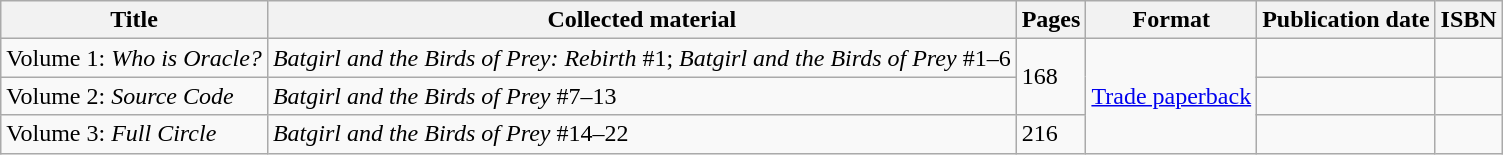<table class="wikitable">
<tr>
<th>Title</th>
<th>Collected material</th>
<th>Pages</th>
<th>Format</th>
<th>Publication date</th>
<th>ISBN</th>
</tr>
<tr>
<td>Volume 1: <em>Who is Oracle?</em></td>
<td><em>Batgirl and the Birds of Prey: Rebirth</em> #1; <em>Batgirl and the Birds of Prey</em> #1–6</td>
<td rowspan="2">168</td>
<td rowspan="3"><a href='#'>Trade paperback</a></td>
<td></td>
<td></td>
</tr>
<tr>
<td>Volume 2: <em>Source Code</em></td>
<td><em>Batgirl and the Birds of Prey</em> #7–13</td>
<td></td>
<td></td>
</tr>
<tr>
<td>Volume 3: <em>Full Circle</em></td>
<td><em>Batgirl and the Birds of Prey</em> #14–22</td>
<td>216</td>
<td></td>
<td></td>
</tr>
</table>
